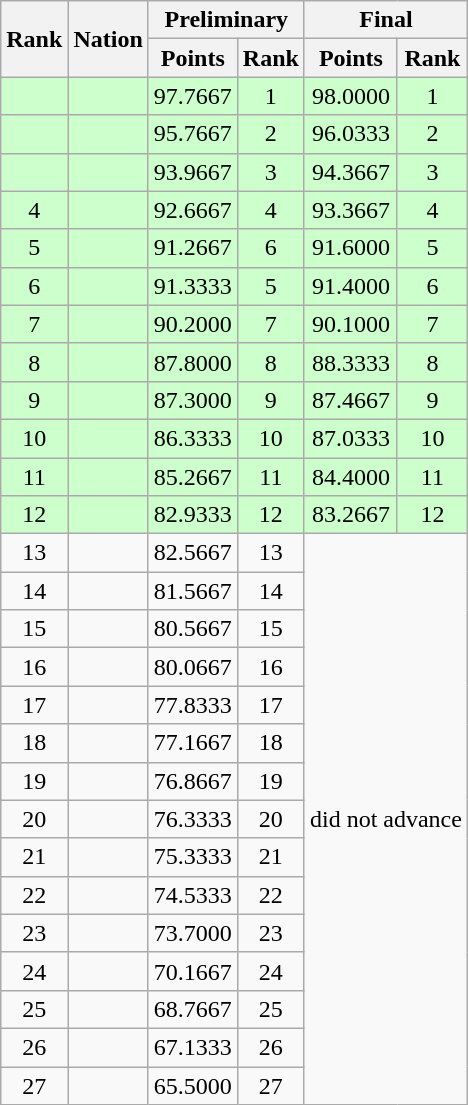<table class="wikitable sortable" style="text-align:center">
<tr>
<th rowspan=2>Rank</th>
<th rowspan=2>Nation</th>
<th colspan=2>Preliminary</th>
<th colspan=2>Final</th>
</tr>
<tr>
<th>Points</th>
<th>Rank</th>
<th>Points</th>
<th>Rank</th>
</tr>
<tr bgcolor=ccffcc>
<td></td>
<td align=left></td>
<td>97.7667</td>
<td>1</td>
<td>98.0000</td>
<td>1</td>
</tr>
<tr bgcolor=ccffcc>
<td></td>
<td align=left></td>
<td>95.7667</td>
<td>2</td>
<td>96.0333</td>
<td>2</td>
</tr>
<tr bgcolor=ccffcc>
<td></td>
<td align=left></td>
<td>93.9667</td>
<td>3</td>
<td>94.3667</td>
<td>3</td>
</tr>
<tr bgcolor=ccffcc>
<td>4</td>
<td align=left></td>
<td>92.6667</td>
<td>4</td>
<td>93.3667</td>
<td>4</td>
</tr>
<tr bgcolor=ccffcc>
<td>5</td>
<td align=left></td>
<td>91.2667</td>
<td>6</td>
<td>91.6000</td>
<td>5</td>
</tr>
<tr bgcolor=ccffcc>
<td>6</td>
<td align=left></td>
<td>91.3333</td>
<td>5</td>
<td>91.4000</td>
<td>6</td>
</tr>
<tr bgcolor=ccffcc>
<td>7</td>
<td align=left></td>
<td>90.2000</td>
<td>7</td>
<td>90.1000</td>
<td>7</td>
</tr>
<tr bgcolor=ccffcc>
<td>8</td>
<td align=left></td>
<td>87.8000</td>
<td>8</td>
<td>88.3333</td>
<td>8</td>
</tr>
<tr bgcolor=ccffcc>
<td>9</td>
<td align=left></td>
<td>87.3000</td>
<td>9</td>
<td>87.4667</td>
<td>9</td>
</tr>
<tr bgcolor=ccffcc>
<td>10</td>
<td align=left></td>
<td>86.3333</td>
<td>10</td>
<td>87.0333</td>
<td>10</td>
</tr>
<tr bgcolor=ccffcc>
<td>11</td>
<td align=left></td>
<td>85.2667</td>
<td>11</td>
<td>84.4000</td>
<td>11</td>
</tr>
<tr bgcolor=ccffcc>
<td>12</td>
<td align=left></td>
<td>82.9333</td>
<td>12</td>
<td>83.2667</td>
<td>12</td>
</tr>
<tr>
<td>13</td>
<td align=left></td>
<td>82.5667</td>
<td>13</td>
<td colspan=2 rowspan=15>did not advance</td>
</tr>
<tr>
<td>14</td>
<td align=left></td>
<td>81.5667</td>
<td>14</td>
</tr>
<tr>
<td>15</td>
<td align=left></td>
<td>80.5667</td>
<td>15</td>
</tr>
<tr>
<td>16</td>
<td align=left></td>
<td>80.0667</td>
<td>16</td>
</tr>
<tr>
<td>17</td>
<td align=left></td>
<td>77.8333</td>
<td>17</td>
</tr>
<tr>
<td>18</td>
<td align=left></td>
<td>77.1667</td>
<td>18</td>
</tr>
<tr>
<td>19</td>
<td align=left></td>
<td>76.8667</td>
<td>19</td>
</tr>
<tr>
<td>20</td>
<td align=left></td>
<td>76.3333</td>
<td>20</td>
</tr>
<tr>
<td>21</td>
<td align=left></td>
<td>75.3333</td>
<td>21</td>
</tr>
<tr>
<td>22</td>
<td align=left></td>
<td>74.5333</td>
<td>22</td>
</tr>
<tr>
<td>23</td>
<td align=left></td>
<td>73.7000</td>
<td>23</td>
</tr>
<tr>
<td>24</td>
<td align=left></td>
<td>70.1667</td>
<td>24</td>
</tr>
<tr>
<td>25</td>
<td align=left></td>
<td>68.7667</td>
<td>25</td>
</tr>
<tr>
<td>26</td>
<td align=left></td>
<td>67.1333</td>
<td>26</td>
</tr>
<tr>
<td>27</td>
<td align=left></td>
<td>65.5000</td>
<td>27</td>
</tr>
</table>
